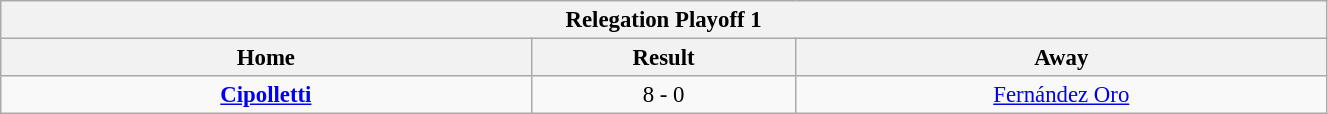<table align=center class="wikitable collapsed" style="font-size:95%; text-align: center; width: 70%;">
<tr>
<th colspan=100% style="with: 100%;" align=center>Relegation Playoff 1</th>
</tr>
<tr>
<th width=30%>Home</th>
<th width=15%>Result</th>
<th width=30%>Away</th>
</tr>
<tr align=center>
<td><strong><a href='#'>Cipolletti</a></strong></td>
<td>8 - 0</td>
<td><a href='#'>Fernández Oro</a></td>
</tr>
</table>
